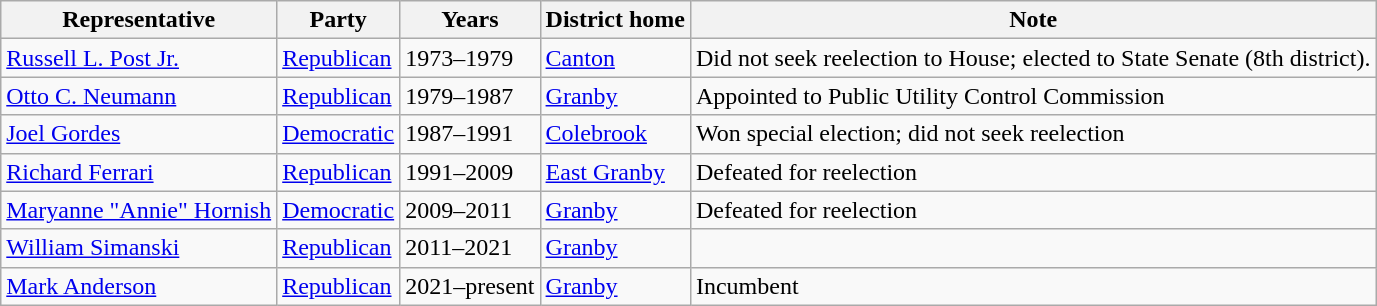<table class=wikitable>
<tr valign=bottom>
<th>Representative</th>
<th>Party</th>
<th>Years</th>
<th>District home</th>
<th>Note</th>
</tr>
<tr>
<td><a href='#'>Russell L. Post Jr.</a></td>
<td><a href='#'>Republican</a></td>
<td>1973–1979</td>
<td><a href='#'>Canton</a></td>
<td>Did not seek reelection to House; elected to State Senate (8th district).</td>
</tr>
<tr>
<td><a href='#'>Otto C. Neumann</a></td>
<td><a href='#'>Republican</a></td>
<td>1979–1987</td>
<td><a href='#'>Granby</a></td>
<td>Appointed to Public Utility Control Commission</td>
</tr>
<tr>
<td><a href='#'>Joel Gordes</a></td>
<td><a href='#'>Democratic</a></td>
<td>1987–1991</td>
<td><a href='#'>Colebrook</a></td>
<td>Won special election; did not seek reelection</td>
</tr>
<tr>
<td><a href='#'>Richard Ferrari</a></td>
<td><a href='#'>Republican</a></td>
<td>1991–2009</td>
<td><a href='#'>East Granby</a></td>
<td>Defeated for reelection</td>
</tr>
<tr>
<td><a href='#'>Maryanne "Annie" Hornish</a></td>
<td><a href='#'>Democratic</a></td>
<td>2009–2011</td>
<td><a href='#'>Granby</a></td>
<td>Defeated for reelection</td>
</tr>
<tr>
<td><a href='#'>William Simanski</a></td>
<td><a href='#'>Republican</a></td>
<td>2011–2021</td>
<td><a href='#'>Granby</a></td>
<td></td>
</tr>
<tr>
<td><a href='#'>Mark Anderson</a></td>
<td><a href='#'>Republican</a></td>
<td>2021–present</td>
<td><a href='#'>Granby</a></td>
<td>Incumbent</td>
</tr>
</table>
